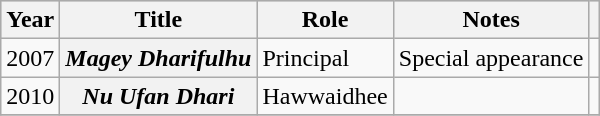<table class="wikitable sortable plainrowheaders">
<tr style="background:#ccc; text-align:center;">
<th scope="col">Year</th>
<th scope="col">Title</th>
<th scope="col">Role</th>
<th scope="col">Notes</th>
<th scope="col" class="unsortable"></th>
</tr>
<tr>
<td>2007</td>
<th scope="row"><em>Magey Dharifulhu</em></th>
<td>Principal</td>
<td>Special appearance</td>
<td style="text-align: center;"></td>
</tr>
<tr>
<td>2010</td>
<th scope="row"><em>Nu Ufan Dhari</em></th>
<td>Hawwaidhee</td>
<td></td>
<td style="text-align: center;"></td>
</tr>
<tr>
</tr>
</table>
